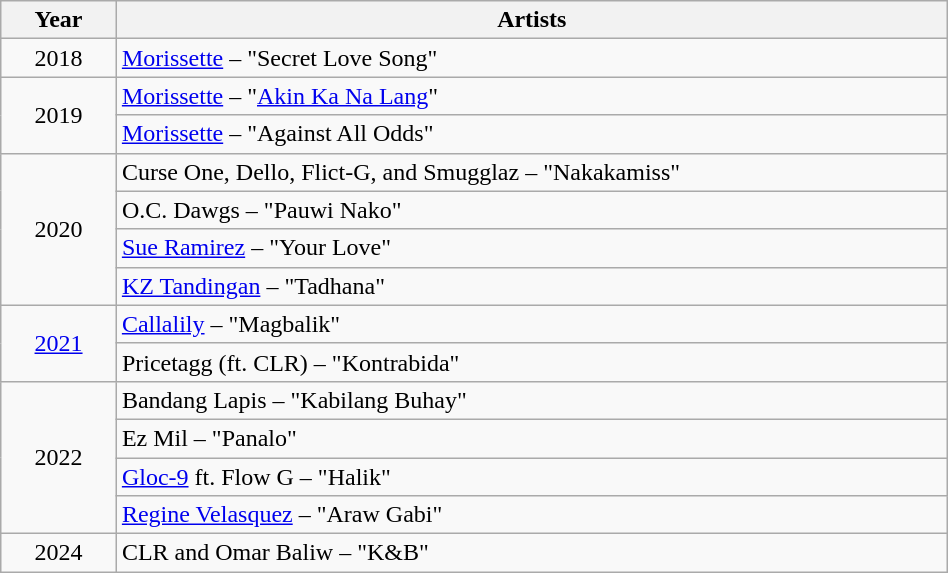<table class="wikitable sortable"  style="width:50%;">
<tr>
<th width=5%  scope="col">Year</th>
<th ! width=40%  scope="col">Artists</th>
</tr>
<tr>
<td align="center">2018</td>
<td><a href='#'>Morissette</a> – "Secret Love Song"</td>
</tr>
<tr>
<td rowspan="2" align="center">2019</td>
<td><a href='#'>Morissette</a> –  "<a href='#'>Akin Ka Na Lang</a>"</td>
</tr>
<tr>
<td><a href='#'>Morissette</a> –  "Against All Odds"</td>
</tr>
<tr>
<td rowspan=4 align="center">2020</td>
<td>Curse One, Dello, Flict-G, and Smugglaz – "Nakakamiss"</td>
</tr>
<tr>
<td>O.C. Dawgs – "Pauwi Nako"</td>
</tr>
<tr>
<td><a href='#'>Sue Ramirez</a> – "Your Love"</td>
</tr>
<tr>
<td><a href='#'>KZ Tandingan</a> – "Tadhana"</td>
</tr>
<tr>
<td rowspan=2 align="center"><a href='#'>2021</a></td>
<td><a href='#'>Callalily</a> – "Magbalik"</td>
</tr>
<tr>
<td>Pricetagg (ft. CLR) – "Kontrabida"</td>
</tr>
<tr>
<td rowspan=4 align="center">2022</td>
<td>Bandang Lapis – "Kabilang Buhay"</td>
</tr>
<tr>
<td>Ez Mil – "Panalo"</td>
</tr>
<tr>
<td><a href='#'>Gloc-9</a> ft. Flow G – "Halik"</td>
</tr>
<tr>
<td><a href='#'>Regine Velasquez</a> – "Araw Gabi"</td>
</tr>
<tr>
<td align="center">2024</td>
<td>CLR and Omar Baliw – "K&B"</td>
</tr>
</table>
